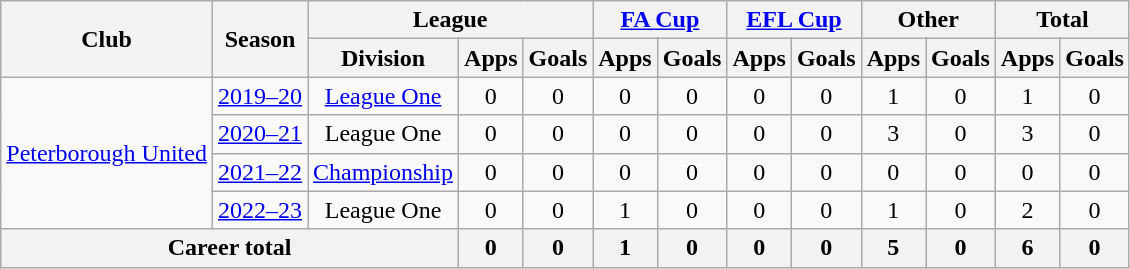<table class="wikitable" style="text-align: center">
<tr>
<th rowspan="2">Club</th>
<th rowspan="2">Season</th>
<th colspan="3">League</th>
<th colspan="2"><a href='#'>FA Cup</a></th>
<th colspan="2"><a href='#'>EFL Cup</a></th>
<th colspan="2">Other</th>
<th colspan="2">Total</th>
</tr>
<tr>
<th>Division</th>
<th>Apps</th>
<th>Goals</th>
<th>Apps</th>
<th>Goals</th>
<th>Apps</th>
<th>Goals</th>
<th>Apps</th>
<th>Goals</th>
<th>Apps</th>
<th>Goals</th>
</tr>
<tr>
<td rowspan="4"><a href='#'>Peterborough United</a></td>
<td><a href='#'>2019–20</a></td>
<td><a href='#'>League One</a></td>
<td>0</td>
<td>0</td>
<td>0</td>
<td>0</td>
<td>0</td>
<td>0</td>
<td>1</td>
<td>0</td>
<td>1</td>
<td>0</td>
</tr>
<tr>
<td><a href='#'>2020–21</a></td>
<td>League One</td>
<td>0</td>
<td>0</td>
<td>0</td>
<td>0</td>
<td>0</td>
<td>0</td>
<td>3</td>
<td>0</td>
<td>3</td>
<td>0</td>
</tr>
<tr>
<td><a href='#'>2021–22</a></td>
<td><a href='#'>Championship</a></td>
<td>0</td>
<td>0</td>
<td>0</td>
<td>0</td>
<td>0</td>
<td>0</td>
<td>0</td>
<td>0</td>
<td>0</td>
<td>0</td>
</tr>
<tr>
<td><a href='#'>2022–23</a></td>
<td>League One</td>
<td>0</td>
<td>0</td>
<td>1</td>
<td>0</td>
<td>0</td>
<td>0</td>
<td>1</td>
<td>0</td>
<td>2</td>
<td>0</td>
</tr>
<tr>
<th colspan="3">Career total</th>
<th>0</th>
<th>0</th>
<th>1</th>
<th>0</th>
<th>0</th>
<th>0</th>
<th>5</th>
<th>0</th>
<th>6</th>
<th>0</th>
</tr>
</table>
